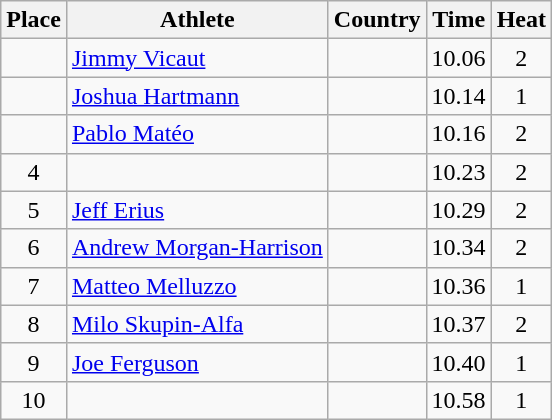<table class="wikitable">
<tr>
<th>Place</th>
<th>Athlete</th>
<th>Country</th>
<th>Time</th>
<th>Heat</th>
</tr>
<tr>
<td align=center></td>
<td><a href='#'>Jimmy Vicaut</a></td>
<td></td>
<td>10.06</td>
<td align=center>2</td>
</tr>
<tr>
<td align=center></td>
<td><a href='#'>Joshua Hartmann</a></td>
<td></td>
<td>10.14</td>
<td align=center>1</td>
</tr>
<tr>
<td align=center></td>
<td><a href='#'>Pablo Matéo</a></td>
<td></td>
<td>10.16</td>
<td align=center>2</td>
</tr>
<tr>
<td align=center>4</td>
<td></td>
<td></td>
<td>10.23</td>
<td align=center>2</td>
</tr>
<tr>
<td align=center>5</td>
<td><a href='#'>Jeff Erius</a></td>
<td></td>
<td>10.29</td>
<td align=center>2</td>
</tr>
<tr>
<td align=center>6</td>
<td><a href='#'>Andrew Morgan-Harrison</a></td>
<td></td>
<td>10.34</td>
<td align=center>2</td>
</tr>
<tr>
<td align=center>7</td>
<td><a href='#'>Matteo Melluzzo</a></td>
<td></td>
<td>10.36</td>
<td align=center>1</td>
</tr>
<tr>
<td align=center>8</td>
<td><a href='#'>Milo Skupin-Alfa</a></td>
<td></td>
<td>10.37</td>
<td align=center>2</td>
</tr>
<tr>
<td align=center>9</td>
<td><a href='#'>Joe Ferguson</a></td>
<td></td>
<td>10.40</td>
<td align=center>1</td>
</tr>
<tr>
<td align=center>10</td>
<td></td>
<td></td>
<td>10.58</td>
<td align=center>1</td>
</tr>
</table>
